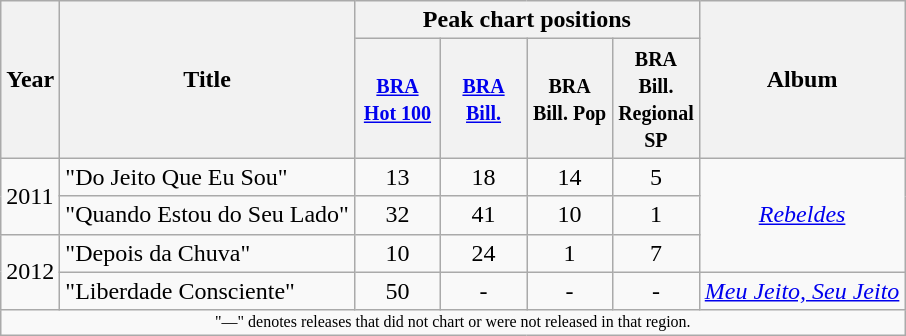<table class="wikitable">
<tr>
<th rowspan="2">Year</th>
<th rowspan="2">Title</th>
<th colspan="4">Peak chart positions</th>
<th rowspan="2">Album</th>
</tr>
<tr>
<th style="text-align:center; width:50px;"><small><a href='#'>BRA<br>Hot 100</a></small></th>
<th style="text-align:center; width:50px;"><small><a href='#'>BRA<br>Bill.</a></small><br></th>
<th style="text-align:center; width:50px;"><small>BRA<br>Bill. Pop<br></small></th>
<th style="text-align:center; width:50px;"><small>BRA<br>Bill. Regional SP<br></small></th>
</tr>
<tr>
<td rowspan="2">2011</td>
<td align="left">"Do Jeito Que Eu Sou"</td>
<td style="text-align:center;">13</td>
<td style="text-align:center;">18</td>
<td style="text-align:center;">14</td>
<td style="text-align:center;">5</td>
<td style="text-align:center;" rowspan="3"><em><a href='#'>Rebeldes</a></em></td>
</tr>
<tr>
<td align="left">"Quando Estou do Seu Lado"</td>
<td style="text-align:center;">32</td>
<td style="text-align:center;">41</td>
<td style="text-align:center;">10</td>
<td style="text-align:center;">1</td>
</tr>
<tr>
<td rowspan="2">2012</td>
<td align="left">"Depois da Chuva"</td>
<td style="text-align:center;">10</td>
<td style="text-align:center;">24</td>
<td style="text-align:center;">1</td>
<td style="text-align:center;">7</td>
</tr>
<tr>
<td align="left">"Liberdade Consciente"</td>
<td style="text-align:center;">50</td>
<td style="text-align:center;">-</td>
<td style="text-align:center;">-</td>
<td style="text-align:center;">-</td>
<td style="text-align:center;"><em><a href='#'>Meu Jeito, Seu Jeito</a></em></td>
</tr>
<tr>
<td colspan="7" style="text-align:center; font-size:8pt;">"—" denotes releases that did not chart or were not released in that region.</td>
</tr>
</table>
